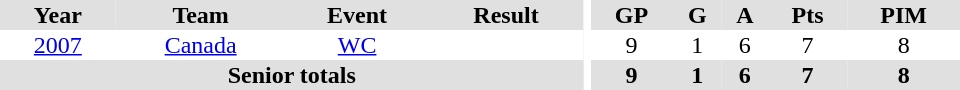<table border="0" cellpadding="1" cellspacing="0" ID="Table3" style="text-align:center; width:40em">
<tr ALIGN="center" bgcolor="#e0e0e0">
<th>Year</th>
<th>Team</th>
<th>Event</th>
<th>Result</th>
<th rowspan="99" bgcolor="#ffffff"></th>
<th>GP</th>
<th>G</th>
<th>A</th>
<th>Pts</th>
<th>PIM</th>
</tr>
<tr>
<td><a href='#'>2007</a></td>
<td><a href='#'>Canada</a></td>
<td><a href='#'>WC</a></td>
<td></td>
<td>9</td>
<td>1</td>
<td>6</td>
<td>7</td>
<td>8</td>
</tr>
<tr bgcolor="#e0e0e0">
<th colspan="4">Senior totals</th>
<th>9</th>
<th>1</th>
<th>6</th>
<th>7</th>
<th>8</th>
</tr>
</table>
